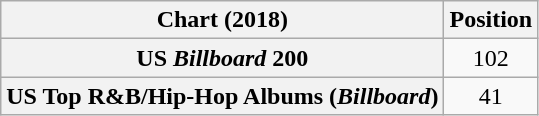<table class="wikitable sortable plainrowheaders" style="text-align:center">
<tr>
<th scope="col">Chart (2018)</th>
<th scope="col">Position</th>
</tr>
<tr>
<th scope="row">US <em>Billboard</em> 200</th>
<td>102</td>
</tr>
<tr>
<th scope="row">US Top R&B/Hip-Hop Albums (<em>Billboard</em>)</th>
<td>41</td>
</tr>
</table>
